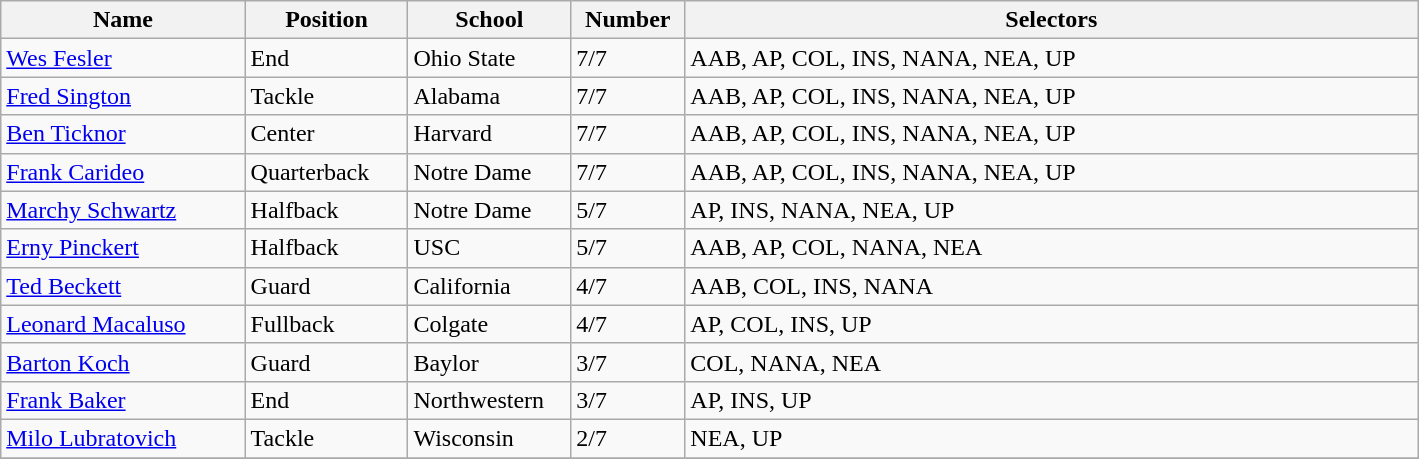<table class="wikitable sortable">
<tr>
<th bgcolor="#DDDDFF" width="15%">Name</th>
<th bgcolor="#DDDDFF" width="10%">Position</th>
<th bgcolor="#DDDDFF" width="10%">School</th>
<th bgcolor="#DDDDFF" width="7%">Number</th>
<th bgcolor="#DDDDFF" width="45%">Selectors</th>
</tr>
<tr align="left">
<td><a href='#'>Wes Fesler</a></td>
<td>End</td>
<td>Ohio State</td>
<td>7/7</td>
<td>AAB, AP, COL, INS, NANA, NEA, UP</td>
</tr>
<tr align="left">
<td><a href='#'>Fred Sington</a></td>
<td>Tackle</td>
<td>Alabama</td>
<td>7/7</td>
<td>AAB, AP, COL, INS, NANA, NEA, UP</td>
</tr>
<tr align="left">
<td><a href='#'>Ben Ticknor</a></td>
<td>Center</td>
<td>Harvard</td>
<td>7/7</td>
<td>AAB, AP, COL, INS, NANA, NEA, UP</td>
</tr>
<tr align="left">
<td><a href='#'>Frank Carideo</a></td>
<td>Quarterback</td>
<td>Notre Dame</td>
<td>7/7</td>
<td>AAB, AP, COL, INS, NANA, NEA, UP</td>
</tr>
<tr align="left">
<td><a href='#'>Marchy Schwartz</a></td>
<td>Halfback</td>
<td>Notre Dame</td>
<td>5/7</td>
<td>AP, INS, NANA, NEA, UP</td>
</tr>
<tr align="left">
<td><a href='#'>Erny Pinckert</a></td>
<td>Halfback</td>
<td>USC</td>
<td>5/7</td>
<td>AAB, AP, COL, NANA, NEA</td>
</tr>
<tr align="left">
<td><a href='#'>Ted Beckett</a></td>
<td>Guard</td>
<td>California</td>
<td>4/7</td>
<td>AAB, COL, INS, NANA</td>
</tr>
<tr align="left">
<td><a href='#'>Leonard Macaluso</a></td>
<td>Fullback</td>
<td>Colgate</td>
<td>4/7</td>
<td>AP, COL, INS, UP</td>
</tr>
<tr align="left">
<td><a href='#'>Barton Koch</a></td>
<td>Guard</td>
<td>Baylor</td>
<td>3/7</td>
<td>COL, NANA, NEA</td>
</tr>
<tr align="left">
<td><a href='#'>Frank Baker</a></td>
<td>End</td>
<td>Northwestern</td>
<td>3/7</td>
<td>AP, INS, UP</td>
</tr>
<tr align="left">
<td><a href='#'>Milo Lubratovich</a></td>
<td>Tackle</td>
<td>Wisconsin</td>
<td>2/7</td>
<td>NEA, UP</td>
</tr>
<tr align="left">
</tr>
</table>
